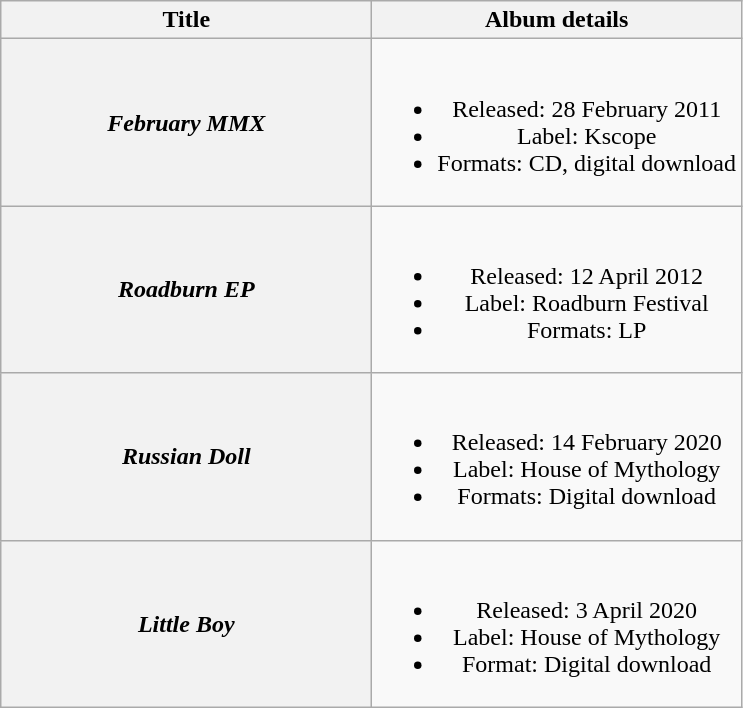<table class="wikitable plainrowheaders" style="text-align:center;">
<tr>
<th scope="col" style="width:15em;">Title</th>
<th scope="col">Album details</th>
</tr>
<tr>
<th scope="row"><em>February MMX</em></th>
<td><br><ul><li>Released: 28 February 2011</li><li>Label: Kscope</li><li>Formats: CD, digital download</li></ul></td>
</tr>
<tr>
<th scope="row"><em>Roadburn EP</em></th>
<td><br><ul><li>Released: 12 April 2012</li><li>Label: Roadburn Festival</li><li>Formats: LP</li></ul></td>
</tr>
<tr>
<th scope="row"><em>Russian Doll</em></th>
<td><br><ul><li>Released: 14 February 2020</li><li>Label: House of Mythology</li><li>Formats: Digital download</li></ul></td>
</tr>
<tr>
<th scope="row"><em>Little Boy</em></th>
<td><br><ul><li>Released: 3 April 2020</li><li>Label: House of Mythology</li><li>Format: Digital download</li></ul></td>
</tr>
</table>
